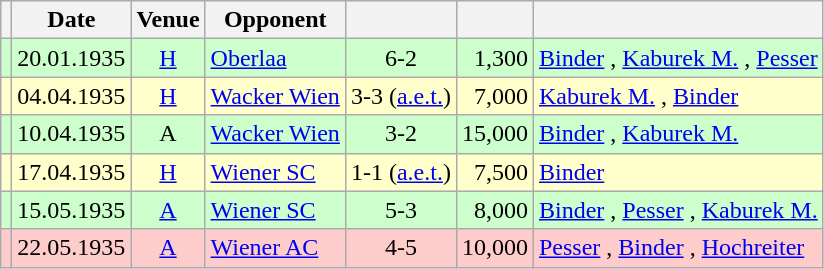<table class="wikitable" Style="text-align: center">
<tr>
<th></th>
<th>Date</th>
<th>Venue</th>
<th>Opponent</th>
<th></th>
<th></th>
<th></th>
</tr>
<tr style="background:#cfc">
<td></td>
<td>20.01.1935</td>
<td><a href='#'>H</a></td>
<td align="left"><a href='#'>Oberlaa</a></td>
<td>6-2</td>
<td align="right">1,300</td>
<td align="left"><a href='#'>Binder</a>    , <a href='#'>Kaburek M.</a> , <a href='#'>Pesser</a> </td>
</tr>
<tr style="background:#ffc">
<td></td>
<td>04.04.1935</td>
<td><a href='#'>H</a></td>
<td align="left"><a href='#'>Wacker Wien</a></td>
<td>3-3 (<a href='#'>a.e.t.</a>)</td>
<td align="right">7,000</td>
<td align="left"><a href='#'>Kaburek M.</a> , <a href='#'>Binder</a>  </td>
</tr>
<tr style="background:#cfc">
<td></td>
<td>10.04.1935</td>
<td>A</td>
<td align="left"><a href='#'>Wacker Wien</a></td>
<td>3-2</td>
<td align="right">15,000</td>
<td align="left"><a href='#'>Binder</a>  , <a href='#'>Kaburek M.</a> </td>
</tr>
<tr style="background:#ffc">
<td></td>
<td>17.04.1935</td>
<td><a href='#'>H</a></td>
<td align="left"><a href='#'>Wiener SC</a></td>
<td>1-1 (<a href='#'>a.e.t.</a>)</td>
<td align="right">7,500</td>
<td align="left"><a href='#'>Binder</a> </td>
</tr>
<tr style="background:#cfc">
<td></td>
<td>15.05.1935</td>
<td><a href='#'>A</a></td>
<td align="left"><a href='#'>Wiener SC</a></td>
<td>5-3</td>
<td align="right">8,000</td>
<td align="left"><a href='#'>Binder</a>  , <a href='#'>Pesser</a>  , <a href='#'>Kaburek M.</a> </td>
</tr>
<tr style="background:#fcc">
<td></td>
<td>22.05.1935</td>
<td><a href='#'>A</a></td>
<td align="left"><a href='#'>Wiener AC</a></td>
<td>4-5</td>
<td align="right">10,000</td>
<td align="left"><a href='#'>Pesser</a> , <a href='#'>Binder</a>  , <a href='#'>Hochreiter</a> </td>
</tr>
</table>
